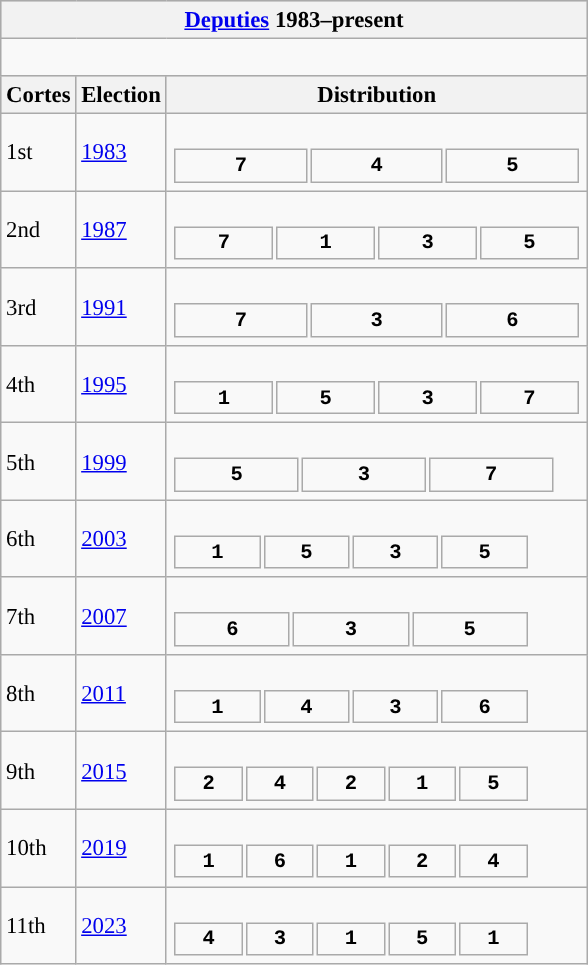<table class="wikitable" style="font-size:95%;">
<tr bgcolor="#CCCCCC">
<th colspan="3"><a href='#'>Deputies</a> 1983–present</th>
</tr>
<tr>
<td colspan="3"><br>













</td>
</tr>
<tr bgcolor="#CCCCCC">
<th>Cortes</th>
<th>Election</th>
<th>Distribution</th>
</tr>
<tr>
<td>1st</td>
<td><a href='#'>1983</a></td>
<td><br><table style="width:20em; font-size:90%; text-align:center; font-family:Courier New;">
<tr style="font-weight:bold">
<td style="background:">7</td>
<td style="background:">4</td>
<td style="background:">5</td>
</tr>
</table>
</td>
</tr>
<tr>
<td>2nd</td>
<td><a href='#'>1987</a></td>
<td><br><table style="width:20em; font-size:90%; text-align:center; font-family:Courier New;">
<tr style="font-weight:bold">
<td style="background:">7</td>
<td style="background:">1</td>
<td style="background:">3</td>
<td style="background:">5</td>
</tr>
</table>
</td>
</tr>
<tr>
<td>3rd</td>
<td><a href='#'>1991</a></td>
<td><br><table style="width:20em; font-size:90%; text-align:center; font-family:Courier New;">
<tr style="font-weight:bold">
<td style="background:">7</td>
<td style="background:">3</td>
<td style="background:">6</td>
</tr>
</table>
</td>
</tr>
<tr>
<td>4th</td>
<td><a href='#'>1995</a></td>
<td><br><table style="width:20em; font-size:90%; text-align:center; font-family:Courier New;">
<tr style="font-weight:bold">
<td style="background:">1</td>
<td style="background:">5</td>
<td style="background:">3</td>
<td style="background:">7</td>
</tr>
</table>
</td>
</tr>
<tr>
<td>5th</td>
<td><a href='#'>1999</a></td>
<td><br><table style="width:18.75em; font-size:90%; text-align:center; font-family:Courier New;">
<tr style="font-weight:bold">
<td style="background:">5</td>
<td style="background:">3</td>
<td style="background:">7</td>
</tr>
</table>
</td>
</tr>
<tr>
<td>6th</td>
<td><a href='#'>2003</a></td>
<td><br><table style="width:17.5em; font-size:90%; text-align:center; font-family:Courier New;">
<tr style="font-weight:bold">
<td style="background:">1</td>
<td style="background:">5</td>
<td style="background:">3</td>
<td style="background:">5</td>
</tr>
</table>
</td>
</tr>
<tr>
<td>7th</td>
<td><a href='#'>2007</a></td>
<td><br><table style="width:17.5em; font-size:90%; text-align:center; font-family:Courier New;">
<tr style="font-weight:bold">
<td style="background:">6</td>
<td style="background:">3</td>
<td style="background:">5</td>
</tr>
</table>
</td>
</tr>
<tr>
<td>8th</td>
<td><a href='#'>2011</a></td>
<td><br><table style="width:17.5em; font-size:90%; text-align:center; font-family:Courier New;">
<tr style="font-weight:bold">
<td style="background:">1</td>
<td style="background:">4</td>
<td style="background:">3</td>
<td style="background:">6</td>
</tr>
</table>
</td>
</tr>
<tr>
<td>9th</td>
<td><a href='#'>2015</a></td>
<td><br><table style="width:17.5em; font-size:90%; text-align:center; font-family:Courier New;">
<tr style="font-weight:bold">
<td style="background:">2</td>
<td style="background:">4</td>
<td style="background:">2</td>
<td style="background:">1</td>
<td style="background:">5</td>
</tr>
</table>
</td>
</tr>
<tr>
<td>10th</td>
<td><a href='#'>2019</a></td>
<td><br><table style="width:17.5em; font-size:90%; text-align:center; font-family:Courier New;">
<tr style="font-weight:bold">
<td style="background:">1</td>
<td style="background:">6</td>
<td style="background:">1</td>
<td style="background:">2</td>
<td style="background:">4</td>
</tr>
</table>
</td>
</tr>
<tr>
<td>11th</td>
<td><a href='#'>2023</a></td>
<td><br><table style="width:17.5em; font-size:90%; text-align:center; font-family:Courier New;">
<tr style="font-weight:bold">
<td style="background:">4</td>
<td style="background:">3</td>
<td style="background:">1</td>
<td style="background:">5</td>
<td style="background:">1</td>
</tr>
</table>
</td>
</tr>
</table>
